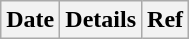<table class="wikitable">
<tr>
<th>Date</th>
<th colspan="2">Details</th>
<th>Ref</th>
</tr>
</table>
